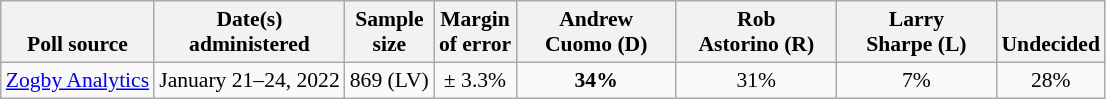<table class="wikitable" style="font-size:90%;text-align:center;">
<tr valign=bottom>
<th>Poll source</th>
<th>Date(s)<br>administered</th>
<th>Sample<br>size</th>
<th>Margin<br>of error</th>
<th style="width:100px;">Andrew<br>Cuomo (D)</th>
<th style="width:100px;">Rob<br>Astorino (R)</th>
<th style="width:100px;">Larry<br>Sharpe (L)</th>
<th>Undecided</th>
</tr>
<tr>
<td style="text-align:left;"><a href='#'>Zogby Analytics</a></td>
<td>January 21–24, 2022</td>
<td>869 (LV)</td>
<td>± 3.3%</td>
<td><strong>34%</strong></td>
<td>31%</td>
<td>7%</td>
<td>28%</td>
</tr>
</table>
